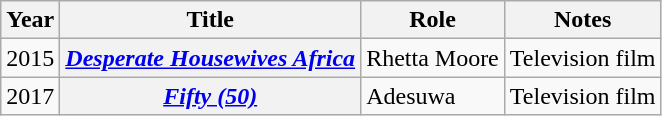<table class="wikitable plainrowheaders sortable">
<tr>
<th scope="col">Year</th>
<th scope="col">Title</th>
<th scope="col">Role</th>
<th scope="col" class="unsortable">Notes</th>
</tr>
<tr>
<td>2015</td>
<th scope=row><em><a href='#'>Desperate Housewives Africa</a></em></th>
<td>Rhetta Moore</td>
<td>Television film</td>
</tr>
<tr>
<td>2017</td>
<th scope=row><em><a href='#'>Fifty (50)</a></em></th>
<td>Adesuwa</td>
<td>Television film</td>
</tr>
</table>
